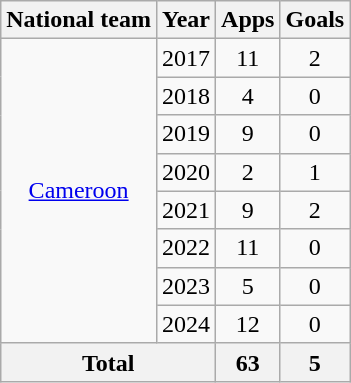<table class="wikitable" style="text-align:center">
<tr>
<th>National team</th>
<th>Year</th>
<th>Apps</th>
<th>Goals</th>
</tr>
<tr>
<td rowspan="8"><a href='#'>Cameroon</a></td>
<td>2017</td>
<td>11</td>
<td>2</td>
</tr>
<tr>
<td>2018</td>
<td>4</td>
<td>0</td>
</tr>
<tr>
<td>2019</td>
<td>9</td>
<td>0</td>
</tr>
<tr>
<td>2020</td>
<td>2</td>
<td>1</td>
</tr>
<tr>
<td>2021</td>
<td>9</td>
<td>2</td>
</tr>
<tr>
<td>2022</td>
<td>11</td>
<td>0</td>
</tr>
<tr>
<td>2023</td>
<td>5</td>
<td>0</td>
</tr>
<tr>
<td>2024</td>
<td>12</td>
<td>0</td>
</tr>
<tr>
<th colspan="2">Total</th>
<th>63</th>
<th>5</th>
</tr>
</table>
